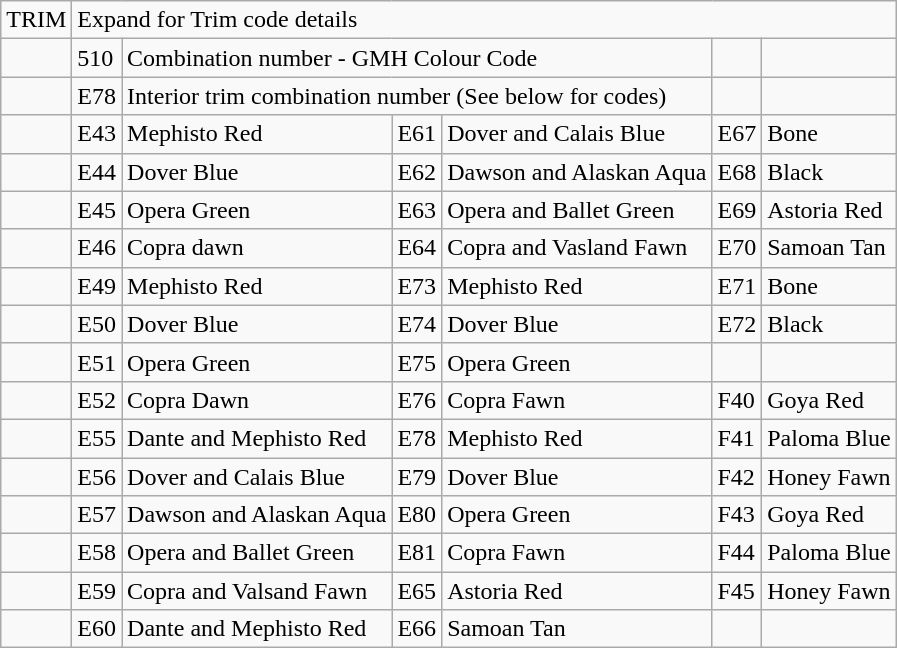<table class="wikitable mw-collapsible mw-collapsed">
<tr>
<td>TRIM</td>
<td colspan="6">Expand for Trim code details</td>
</tr>
<tr>
<td></td>
<td>510</td>
<td colspan="3">Combination number - GMH Colour Code</td>
<td></td>
<td></td>
</tr>
<tr>
<td></td>
<td>E78</td>
<td colspan="3">Interior trim combination number (See below for codes)</td>
<td></td>
<td></td>
</tr>
<tr>
<td></td>
<td>E43</td>
<td>Mephisto Red</td>
<td>E61</td>
<td>Dover and Calais Blue</td>
<td>E67</td>
<td>Bone</td>
</tr>
<tr>
<td></td>
<td>E44</td>
<td>Dover Blue</td>
<td>E62</td>
<td>Dawson and Alaskan  Aqua</td>
<td>E68</td>
<td>Black</td>
</tr>
<tr>
<td></td>
<td>E45</td>
<td>Opera Green</td>
<td>E63</td>
<td>Opera and Ballet  Green</td>
<td>E69</td>
<td>Astoria Red</td>
</tr>
<tr>
<td></td>
<td>E46</td>
<td>Copra dawn</td>
<td>E64</td>
<td>Copra and Vasland  Fawn</td>
<td>E70</td>
<td>Samoan Tan</td>
</tr>
<tr>
<td></td>
<td>E49</td>
<td>Mephisto Red</td>
<td>E73</td>
<td>Mephisto Red</td>
<td>E71</td>
<td>Bone</td>
</tr>
<tr>
<td></td>
<td>E50</td>
<td>Dover Blue</td>
<td>E74</td>
<td>Dover Blue</td>
<td>E72</td>
<td>Black</td>
</tr>
<tr>
<td></td>
<td>E51</td>
<td>Opera Green</td>
<td>E75</td>
<td>Opera Green</td>
<td></td>
<td></td>
</tr>
<tr>
<td></td>
<td>E52</td>
<td>Copra Dawn</td>
<td>E76</td>
<td>Copra Fawn</td>
<td>F40</td>
<td>Goya Red</td>
</tr>
<tr>
<td></td>
<td>E55</td>
<td>Dante and Mephisto  Red</td>
<td>E78</td>
<td>Mephisto Red</td>
<td>F41</td>
<td>Paloma Blue</td>
</tr>
<tr>
<td></td>
<td>E56</td>
<td>Dover and Calais Blue</td>
<td>E79</td>
<td>Dover Blue</td>
<td>F42</td>
<td>Honey Fawn</td>
</tr>
<tr>
<td></td>
<td>E57</td>
<td>Dawson and Alaskan  Aqua</td>
<td>E80</td>
<td>Opera Green</td>
<td>F43</td>
<td>Goya Red</td>
</tr>
<tr>
<td></td>
<td>E58</td>
<td>Opera and Ballet  Green</td>
<td>E81</td>
<td>Copra Fawn</td>
<td>F44</td>
<td>Paloma Blue</td>
</tr>
<tr>
<td></td>
<td>E59</td>
<td>Copra and Valsand  Fawn</td>
<td>E65</td>
<td>Astoria Red</td>
<td>F45</td>
<td>Honey Fawn</td>
</tr>
<tr>
<td></td>
<td>E60</td>
<td>Dante and Mephisto  Red</td>
<td>E66</td>
<td>Samoan Tan</td>
<td></td>
<td></td>
</tr>
</table>
